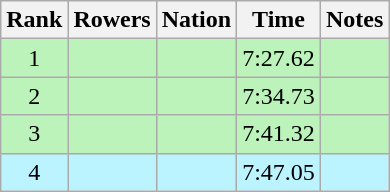<table class="wikitable sortable" style="text-align:center">
<tr>
<th>Rank</th>
<th>Rowers</th>
<th>Nation</th>
<th>Time</th>
<th>Notes</th>
</tr>
<tr bgcolor=bbf3bb>
<td>1</td>
<td align=left></td>
<td align=left></td>
<td>7:27.62</td>
<td></td>
</tr>
<tr bgcolor=bbf3bb>
<td>2</td>
<td align=left data-sort-value="Zakyrova, Sariya"></td>
<td align=left></td>
<td>7:34.73</td>
<td></td>
</tr>
<tr bgcolor=bbf3bb>
<td>3</td>
<td align=left data-sort-value="Govaert, Renée"></td>
<td align=left></td>
<td>7:41.32</td>
<td></td>
</tr>
<tr bgcolor=bbf3ff>
<td>4</td>
<td align=left data-sort-value="Punk, Edit"></td>
<td align=left></td>
<td>7:47.05</td>
<td></td>
</tr>
</table>
